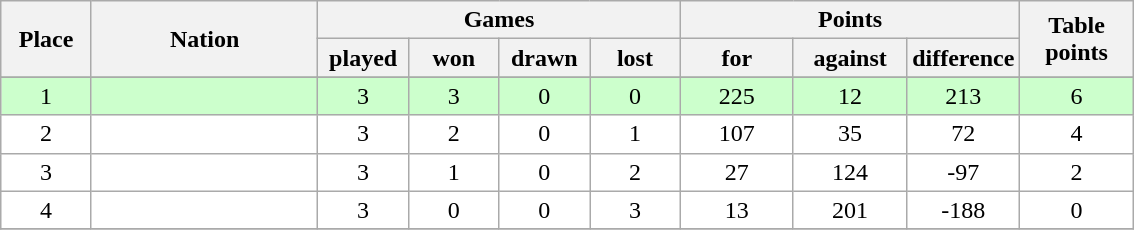<table class="wikitable">
<tr>
<th rowspan=2 width="8%">Place</th>
<th rowspan=2 width="20%">Nation</th>
<th colspan=4 width="32%">Games</th>
<th colspan=3 width="30%">Points</th>
<th rowspan=2 width="10%">Table<br>points</th>
</tr>
<tr>
<th width="8%">played</th>
<th width="8%">won</th>
<th width="8%">drawn</th>
<th width="8%">lost</th>
<th width="10%">for</th>
<th width="10%">against</th>
<th width="10%">difference</th>
</tr>
<tr>
</tr>
<tr bgcolor=#ccffcc align=center>
<td>1</td>
<td align=left><strong></strong></td>
<td>3</td>
<td>3</td>
<td>0</td>
<td>0</td>
<td>225</td>
<td>12</td>
<td>213</td>
<td>6</td>
</tr>
<tr bgcolor=#ffffff align=center>
<td>2</td>
<td align=left></td>
<td>3</td>
<td>2</td>
<td>0</td>
<td>1</td>
<td>107</td>
<td>35</td>
<td>72</td>
<td>4</td>
</tr>
<tr bgcolor=#ffffff align=center>
<td>3</td>
<td align=left></td>
<td>3</td>
<td>1</td>
<td>0</td>
<td>2</td>
<td>27</td>
<td>124</td>
<td>-97</td>
<td>2</td>
</tr>
<tr bgcolor=#ffffff align=center>
<td>4</td>
<td align=left></td>
<td>3</td>
<td>0</td>
<td>0</td>
<td>3</td>
<td>13</td>
<td>201</td>
<td>-188</td>
<td>0</td>
</tr>
<tr bgcolor=#ffcccc align=center>
</tr>
</table>
